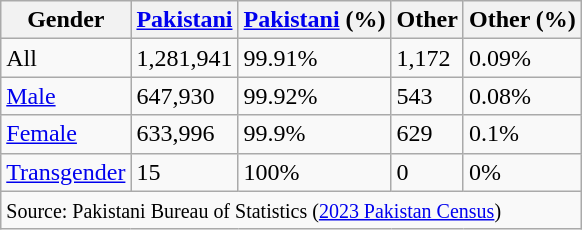<table class="wikitable">
<tr>
<th>Gender</th>
<th><a href='#'>Pakistani</a></th>
<th><a href='#'>Pakistani</a> (%)</th>
<th>Other</th>
<th>Other (%)</th>
</tr>
<tr>
<td>All</td>
<td>1,281,941</td>
<td>99.91%</td>
<td>1,172</td>
<td>0.09%</td>
</tr>
<tr>
<td><a href='#'>Male</a></td>
<td>647,930</td>
<td>99.92%</td>
<td>543</td>
<td>0.08%</td>
</tr>
<tr>
<td><a href='#'>Female</a></td>
<td>633,996</td>
<td>99.9%</td>
<td>629</td>
<td>0.1%</td>
</tr>
<tr>
<td><a href='#'>Transgender</a></td>
<td>15</td>
<td>100%</td>
<td>0</td>
<td>0%</td>
</tr>
<tr>
<td colspan="5"><small>Source: Pakistani Bureau of Statistics (<a href='#'>2023 Pakistan Census</a>)</small></td>
</tr>
</table>
